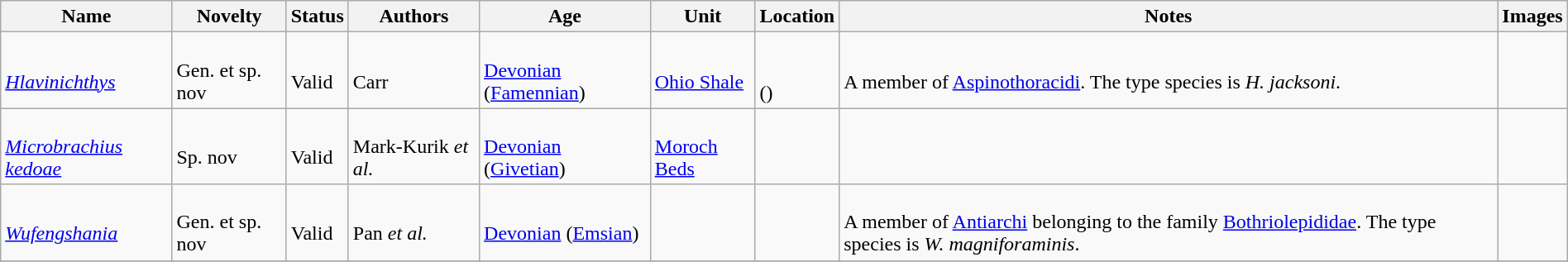<table class="wikitable sortable" align="center" width="100%">
<tr>
<th>Name</th>
<th>Novelty</th>
<th>Status</th>
<th>Authors</th>
<th>Age</th>
<th>Unit</th>
<th>Location</th>
<th>Notes</th>
<th>Images</th>
</tr>
<tr>
<td><br><em><a href='#'>Hlavinichthys</a></em></td>
<td><br>Gen. et sp. nov</td>
<td><br>Valid</td>
<td><br>Carr</td>
<td><br><a href='#'>Devonian</a> (<a href='#'>Famennian</a>)</td>
<td><br><a href='#'>Ohio Shale</a></td>
<td><br><br>()</td>
<td><br>A member of <a href='#'>Aspinothoracidi</a>. The type species is <em>H. jacksoni</em>.</td>
<td></td>
</tr>
<tr>
<td><br><em><a href='#'>Microbrachius kedoae</a></em></td>
<td><br>Sp. nov</td>
<td><br>Valid</td>
<td><br>Mark-Kurik <em>et al.</em></td>
<td><br><a href='#'>Devonian</a> (<a href='#'>Givetian</a>)</td>
<td><br><a href='#'>Moroch Beds</a></td>
<td><br></td>
<td></td>
<td></td>
</tr>
<tr>
<td><br><em><a href='#'>Wufengshania</a></em></td>
<td><br>Gen. et sp. nov</td>
<td><br>Valid</td>
<td><br>Pan <em>et al.</em></td>
<td><br><a href='#'>Devonian</a> (<a href='#'>Emsian</a>)</td>
<td></td>
<td><br></td>
<td><br>A member of <a href='#'>Antiarchi</a> belonging to the family <a href='#'>Bothriolepididae</a>. The type species is <em>W. magniforaminis</em>.</td>
<td></td>
</tr>
<tr>
</tr>
</table>
